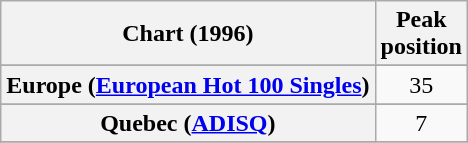<table class="wikitable sortable plainrowheaders" style="text-align:center">
<tr>
<th scope="col">Chart (1996)</th>
<th scope="col">Peak<br>position</th>
</tr>
<tr>
</tr>
<tr>
<th scope="row">Europe (<a href='#'>European Hot 100 Singles</a>)</th>
<td>35</td>
</tr>
<tr>
</tr>
<tr>
<th scope="row">Quebec (<a href='#'>ADISQ</a>)</th>
<td align="center">7</td>
</tr>
<tr>
</tr>
</table>
